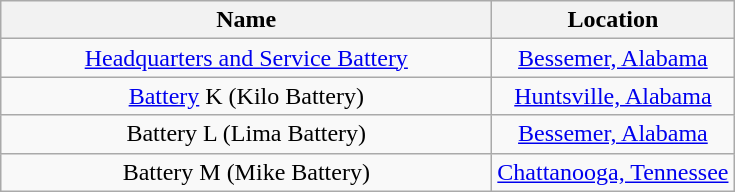<table class="wikitable" style="text-align: center;">
<tr>
<th style="width:20em">Name</th>
<th>Location</th>
</tr>
<tr>
<td align="center"><a href='#'>Headquarters and Service Battery</a></td>
<td><a href='#'>Bessemer, Alabama</a></td>
</tr>
<tr>
<td align="center"><a href='#'>Battery</a> K (Kilo Battery)</td>
<td><a href='#'>Huntsville, Alabama</a></td>
</tr>
<tr>
<td align="center">Battery L (Lima Battery)</td>
<td><a href='#'>Bessemer, Alabama</a></td>
</tr>
<tr>
<td align="center">Battery M (Mike Battery)</td>
<td><a href='#'>Chattanooga, Tennessee</a></td>
</tr>
</table>
